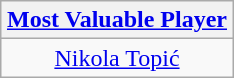<table class=wikitable style="text-align:center; margin:auto">
<tr>
<th><a href='#'>Most Valuable Player</a></th>
</tr>
<tr>
<td> <a href='#'>Nikola Topić</a></td>
</tr>
</table>
